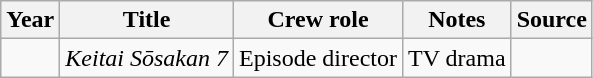<table class="wikitable sortable plainrowheaders">
<tr>
<th>Year</th>
<th>Title</th>
<th>Crew role</th>
<th class="unsortable">Notes</th>
<th class="unsortable">Source</th>
</tr>
<tr>
<td></td>
<td><em>Keitai Sōsakan 7</em></td>
<td>Episode director</td>
<td>TV drama</td>
<td></td>
</tr>
</table>
